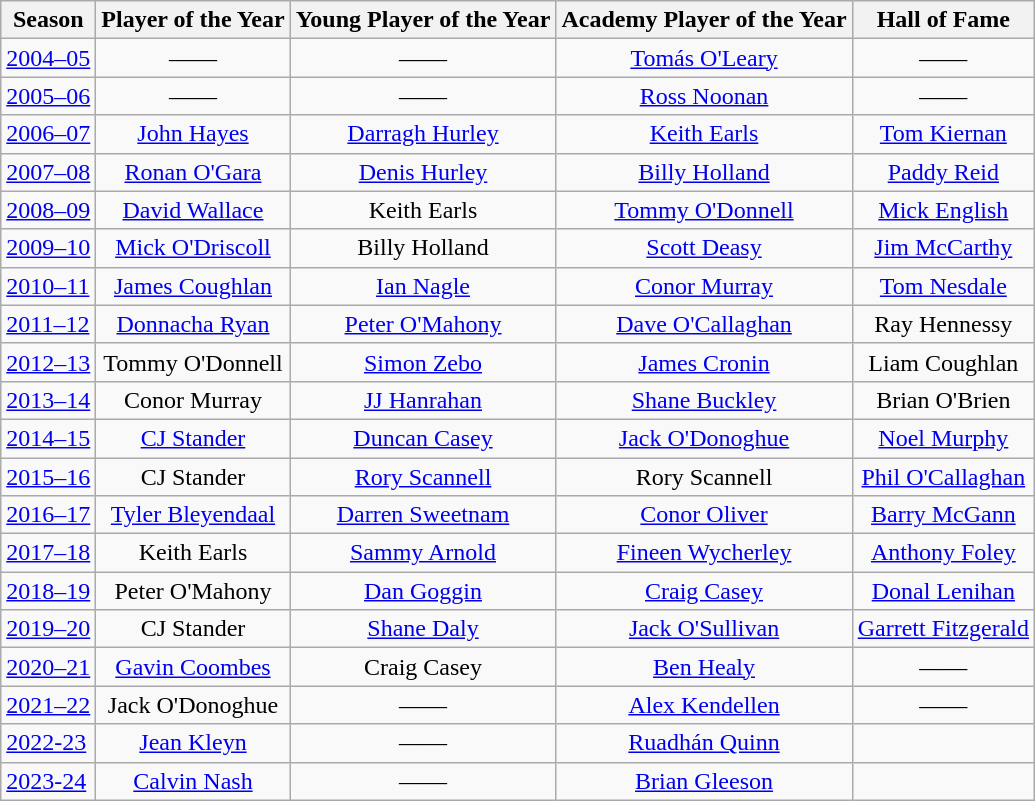<table class="wikitable sortable">
<tr>
<th>Season</th>
<th>Player of the Year</th>
<th>Young Player of the Year</th>
<th>Academy Player of the Year</th>
<th>Hall of Fame</th>
</tr>
<tr>
<td><a href='#'>2004–05</a></td>
<td align=center>——</td>
<td align=center>——</td>
<td align=center><a href='#'>Tomás O'Leary</a></td>
<td align=center>——</td>
</tr>
<tr>
<td><a href='#'>2005–06</a></td>
<td align=center>——</td>
<td align=center>——</td>
<td align=center><a href='#'>Ross Noonan</a></td>
<td align=center>——</td>
</tr>
<tr>
<td><a href='#'>2006–07</a></td>
<td align=center><a href='#'>John Hayes</a></td>
<td align=center><a href='#'>Darragh Hurley</a></td>
<td align=center><a href='#'>Keith Earls</a></td>
<td align=center><a href='#'>Tom Kiernan</a></td>
</tr>
<tr>
<td><a href='#'>2007–08</a></td>
<td align=center><a href='#'>Ronan O'Gara</a></td>
<td align=center><a href='#'>Denis Hurley</a></td>
<td align=center><a href='#'>Billy Holland</a></td>
<td align=center><a href='#'>Paddy Reid</a></td>
</tr>
<tr>
<td><a href='#'>2008–09</a></td>
<td align=center><a href='#'>David Wallace</a></td>
<td align=center>Keith Earls</td>
<td align=center><a href='#'>Tommy O'Donnell</a></td>
<td align=center><a href='#'>Mick English</a></td>
</tr>
<tr>
<td><a href='#'>2009–10</a></td>
<td align=center><a href='#'>Mick O'Driscoll</a></td>
<td align=center>Billy Holland</td>
<td align=center><a href='#'>Scott Deasy</a></td>
<td align=center><a href='#'>Jim McCarthy</a></td>
</tr>
<tr>
<td><a href='#'>2010–11</a></td>
<td align=center><a href='#'>James Coughlan</a></td>
<td align=center><a href='#'>Ian Nagle</a></td>
<td align=center><a href='#'>Conor Murray</a></td>
<td align=center><a href='#'>Tom Nesdale</a></td>
</tr>
<tr>
<td><a href='#'>2011–12</a></td>
<td align=center><a href='#'>Donnacha Ryan</a></td>
<td align=center><a href='#'>Peter O'Mahony</a></td>
<td align=center><a href='#'>Dave O'Callaghan</a></td>
<td align=center>Ray Hennessy</td>
</tr>
<tr>
<td><a href='#'>2012–13</a></td>
<td align=center>Tommy O'Donnell</td>
<td align=center><a href='#'>Simon Zebo</a></td>
<td align=center><a href='#'>James Cronin</a></td>
<td align=center>Liam Coughlan</td>
</tr>
<tr>
<td><a href='#'>2013–14</a></td>
<td align=center>Conor Murray</td>
<td align=center><a href='#'>JJ Hanrahan</a></td>
<td align=center><a href='#'>Shane Buckley</a></td>
<td align=center>Brian O'Brien</td>
</tr>
<tr>
<td><a href='#'>2014–15</a></td>
<td align=center><a href='#'>CJ Stander</a></td>
<td align=center><a href='#'>Duncan Casey</a></td>
<td align=center><a href='#'>Jack O'Donoghue</a></td>
<td align=center><a href='#'>Noel Murphy</a></td>
</tr>
<tr>
<td><a href='#'>2015–16</a></td>
<td align=center>CJ Stander</td>
<td align=center><a href='#'>Rory Scannell</a></td>
<td align=center>Rory Scannell</td>
<td align=center><a href='#'>Phil O'Callaghan</a></td>
</tr>
<tr>
<td><a href='#'>2016–17</a></td>
<td align=center><a href='#'>Tyler Bleyendaal</a></td>
<td align=center><a href='#'>Darren Sweetnam</a></td>
<td align=center><a href='#'>Conor Oliver</a></td>
<td align=center><a href='#'>Barry McGann</a></td>
</tr>
<tr>
<td><a href='#'>2017–18</a></td>
<td align=center>Keith Earls</td>
<td align=center><a href='#'>Sammy Arnold</a></td>
<td align=center><a href='#'>Fineen Wycherley</a></td>
<td align=center><a href='#'>Anthony Foley</a></td>
</tr>
<tr>
<td><a href='#'>2018–19</a></td>
<td align=center>Peter O'Mahony</td>
<td align=center><a href='#'>Dan Goggin</a></td>
<td align=center><a href='#'>Craig Casey</a></td>
<td align=center><a href='#'>Donal Lenihan</a></td>
</tr>
<tr>
<td><a href='#'>2019–20</a></td>
<td align=center>CJ Stander</td>
<td align=center><a href='#'>Shane Daly</a></td>
<td align=center><a href='#'>Jack O'Sullivan</a></td>
<td align=center><a href='#'>Garrett Fitzgerald</a></td>
</tr>
<tr>
<td><a href='#'>2020–21</a></td>
<td align=center><a href='#'>Gavin Coombes</a></td>
<td align=center>Craig Casey</td>
<td align=center><a href='#'>Ben Healy</a></td>
<td align=center>——</td>
</tr>
<tr>
<td><a href='#'>2021–22</a></td>
<td align=center>Jack O'Donoghue</td>
<td align=center>——</td>
<td align=center><a href='#'>Alex Kendellen</a></td>
<td align=center>——</td>
</tr>
<tr>
<td><a href='#'>2022-23</a></td>
<td align=center><a href='#'>Jean Kleyn</a></td>
<td align=center>——</td>
<td align=center><a href='#'>Ruadhán Quinn</a></td>
<td></td>
</tr>
<tr>
<td><a href='#'>2023-24</a></td>
<td align=center><a href='#'>Calvin Nash</a></td>
<td align=center>——</td>
<td align=center><a href='#'>Brian Gleeson</a></td>
<td></td>
</tr>
</table>
